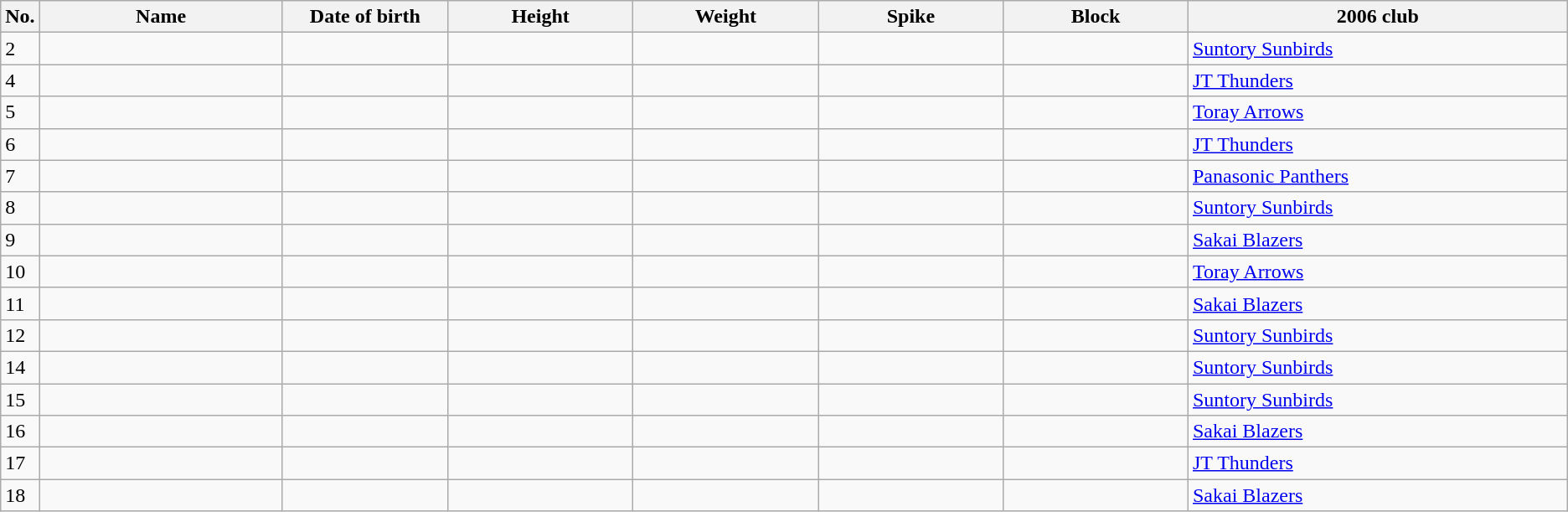<table class="wikitable sortable" style=font-size:100%; text-align:center;>
<tr>
<th>No.</th>
<th style=width:12em>Name</th>
<th style=width:8em>Date of birth</th>
<th style=width:9em>Height</th>
<th style=width:9em>Weight</th>
<th style=width:9em>Spike</th>
<th style=width:9em>Block</th>
<th style=width:19em>2006 club</th>
</tr>
<tr>
<td>2</td>
<td align=left></td>
<td align=right></td>
<td></td>
<td></td>
<td></td>
<td></td>
<td align=left><a href='#'>Suntory Sunbirds</a></td>
</tr>
<tr>
<td>4</td>
<td align=left></td>
<td align=right></td>
<td></td>
<td></td>
<td></td>
<td></td>
<td align=left><a href='#'>JT Thunders</a></td>
</tr>
<tr>
<td>5</td>
<td align=left></td>
<td align=right></td>
<td></td>
<td></td>
<td></td>
<td></td>
<td align=left><a href='#'>Toray Arrows</a></td>
</tr>
<tr>
<td>6</td>
<td align=left></td>
<td align=right></td>
<td></td>
<td></td>
<td></td>
<td></td>
<td align=left><a href='#'>JT Thunders</a></td>
</tr>
<tr>
<td>7</td>
<td align=left></td>
<td align=right></td>
<td></td>
<td></td>
<td></td>
<td></td>
<td align=left><a href='#'>Panasonic Panthers</a></td>
</tr>
<tr>
<td>8</td>
<td align=left></td>
<td align=right></td>
<td></td>
<td></td>
<td></td>
<td></td>
<td align=left><a href='#'>Suntory Sunbirds</a></td>
</tr>
<tr>
<td>9</td>
<td align=left></td>
<td align=right></td>
<td></td>
<td></td>
<td></td>
<td></td>
<td align=left><a href='#'>Sakai Blazers</a></td>
</tr>
<tr>
<td>10</td>
<td align=left></td>
<td align=right></td>
<td></td>
<td></td>
<td></td>
<td></td>
<td align=left><a href='#'>Toray Arrows</a></td>
</tr>
<tr>
<td>11</td>
<td align=left></td>
<td align=right></td>
<td></td>
<td></td>
<td></td>
<td></td>
<td align=left><a href='#'>Sakai Blazers</a></td>
</tr>
<tr>
<td>12</td>
<td align=left></td>
<td align=right></td>
<td></td>
<td></td>
<td></td>
<td></td>
<td align=left><a href='#'>Suntory Sunbirds</a></td>
</tr>
<tr>
<td>14</td>
<td align=left></td>
<td align=right></td>
<td></td>
<td></td>
<td></td>
<td></td>
<td align=left><a href='#'>Suntory Sunbirds</a></td>
</tr>
<tr>
<td>15</td>
<td align=left></td>
<td align=right></td>
<td></td>
<td></td>
<td></td>
<td></td>
<td align=left><a href='#'>Suntory Sunbirds</a></td>
</tr>
<tr>
<td>16</td>
<td align=left></td>
<td align=right></td>
<td></td>
<td></td>
<td></td>
<td></td>
<td align=left><a href='#'>Sakai Blazers</a></td>
</tr>
<tr>
<td>17</td>
<td align=left></td>
<td align=right></td>
<td></td>
<td></td>
<td></td>
<td></td>
<td align=left><a href='#'>JT Thunders</a></td>
</tr>
<tr>
<td>18</td>
<td align=left></td>
<td align=right></td>
<td></td>
<td></td>
<td></td>
<td></td>
<td align=left><a href='#'>Sakai Blazers</a></td>
</tr>
</table>
